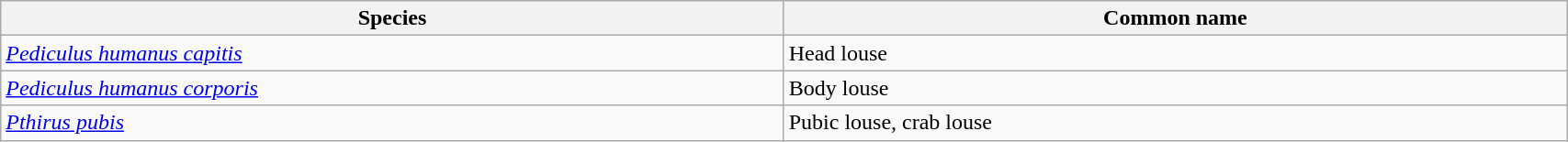<table width=90% class="wikitable">
<tr>
<th width=25%>Species</th>
<th width=25%>Common name</th>
</tr>
<tr>
<td><em><a href='#'>Pediculus humanus capitis</a></em></td>
<td>Head louse</td>
</tr>
<tr>
<td><em><a href='#'>Pediculus humanus corporis</a></em></td>
<td>Body louse</td>
</tr>
<tr>
<td><em><a href='#'>Pthirus pubis</a></em></td>
<td>Pubic louse, crab louse</td>
</tr>
</table>
